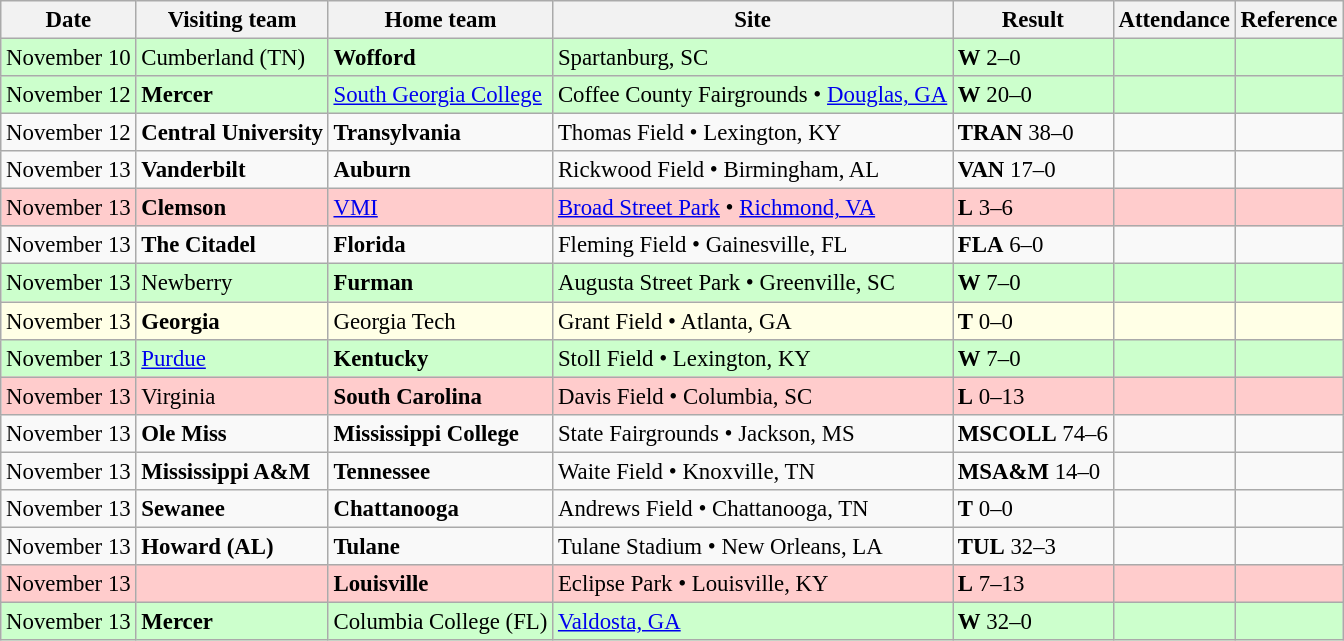<table class="wikitable" style="font-size:95%;">
<tr>
<th>Date</th>
<th>Visiting team</th>
<th>Home team</th>
<th>Site</th>
<th>Result</th>
<th>Attendance</th>
<th class="unsortable">Reference</th>
</tr>
<tr bgcolor=ccffcc>
<td>November 10</td>
<td>Cumberland (TN)</td>
<td><strong>Wofford</strong></td>
<td>Spartanburg, SC</td>
<td><strong>W</strong> 2–0</td>
<td></td>
<td></td>
</tr>
<tr bgcolor=ccffcc>
<td>November 12</td>
<td><strong>Mercer</strong></td>
<td><a href='#'>South Georgia College</a></td>
<td>Coffee County Fairgrounds • <a href='#'>Douglas, GA</a></td>
<td><strong>W</strong> 20–0</td>
<td></td>
<td></td>
</tr>
<tr bgcolor=>
<td>November 12</td>
<td><strong>Central University</strong></td>
<td><strong>Transylvania</strong></td>
<td>Thomas Field • Lexington, KY</td>
<td><strong>TRAN</strong> 38–0</td>
<td></td>
<td></td>
</tr>
<tr bgcolor=>
<td>November 13</td>
<td><strong>Vanderbilt</strong></td>
<td><strong>Auburn</strong></td>
<td>Rickwood Field • Birmingham, AL</td>
<td><strong>VAN</strong> 17–0</td>
<td></td>
<td></td>
</tr>
<tr bgcolor=ffcccc>
<td>November 13</td>
<td><strong>Clemson</strong></td>
<td><a href='#'>VMI</a></td>
<td><a href='#'>Broad Street Park</a> • <a href='#'>Richmond, VA</a></td>
<td><strong>L</strong> 3–6</td>
<td></td>
<td></td>
</tr>
<tr bgcolor=>
<td>November 13</td>
<td><strong>The Citadel</strong></td>
<td><strong>Florida</strong></td>
<td>Fleming Field • Gainesville, FL</td>
<td><strong>FLA</strong> 6–0</td>
<td></td>
<td></td>
</tr>
<tr bgcolor=ccffcc>
<td>November 13</td>
<td>Newberry</td>
<td><strong>Furman</strong></td>
<td>Augusta Street Park • Greenville, SC</td>
<td><strong>W</strong> 7–0</td>
<td></td>
<td></td>
</tr>
<tr bgcolor=ffffe6>
<td>November 13</td>
<td><strong>Georgia</strong></td>
<td>Georgia Tech</td>
<td>Grant Field • Atlanta, GA</td>
<td><strong>T</strong> 0–0</td>
<td></td>
<td></td>
</tr>
<tr bgcolor=ccffcc>
<td>November 13</td>
<td><a href='#'>Purdue</a></td>
<td><strong>Kentucky</strong></td>
<td>Stoll Field • Lexington, KY</td>
<td><strong>W</strong> 7–0</td>
<td></td>
<td></td>
</tr>
<tr bgcolor=ffcccc>
<td>November 13</td>
<td>Virginia</td>
<td><strong>South Carolina</strong></td>
<td>Davis Field • Columbia, SC</td>
<td><strong>L</strong> 0–13</td>
<td></td>
<td></td>
</tr>
<tr bgcolor=>
<td>November 13</td>
<td><strong>Ole Miss</strong></td>
<td><strong>Mississippi College</strong></td>
<td>State Fairgrounds • Jackson, MS</td>
<td><strong>MSCOLL</strong> 74–6</td>
<td></td>
<td></td>
</tr>
<tr bgcolor=>
<td>November 13</td>
<td><strong>Mississippi A&M</strong></td>
<td><strong>Tennessee</strong></td>
<td>Waite Field • Knoxville, TN</td>
<td><strong>MSA&M</strong> 14–0</td>
<td></td>
<td></td>
</tr>
<tr bgcolor=>
<td>November 13</td>
<td><strong>Sewanee</strong></td>
<td><strong>Chattanooga</strong></td>
<td>Andrews Field • Chattanooga, TN</td>
<td><strong>T</strong> 0–0</td>
<td></td>
<td></td>
</tr>
<tr bgcolor=>
<td>November 13</td>
<td><strong>Howard (AL)</strong></td>
<td><strong>Tulane</strong></td>
<td>Tulane Stadium • New Orleans, LA</td>
<td><strong>TUL</strong> 32–3</td>
<td></td>
<td></td>
</tr>
<tr bgcolor=ffcccc>
<td>November 13</td>
<td></td>
<td><strong>Louisville</strong></td>
<td>Eclipse Park • Louisville, KY</td>
<td><strong>L</strong> 7–13</td>
<td></td>
<td></td>
</tr>
<tr bgcolor=ccffcc>
<td>November 13</td>
<td><strong>Mercer</strong></td>
<td>Columbia College (FL)</td>
<td><a href='#'>Valdosta, GA</a></td>
<td><strong>W</strong> 32–0</td>
<td></td>
<td></td>
</tr>
</table>
